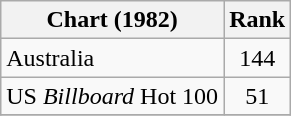<table class="wikitable sortable">
<tr>
<th>Chart (1982)</th>
<th>Rank</th>
</tr>
<tr>
<td>Australia</td>
<td style="text-align:center;">144</td>
</tr>
<tr>
<td>US <em>Billboard</em> Hot 100</td>
<td style="text-align:center;">51</td>
</tr>
<tr>
</tr>
</table>
